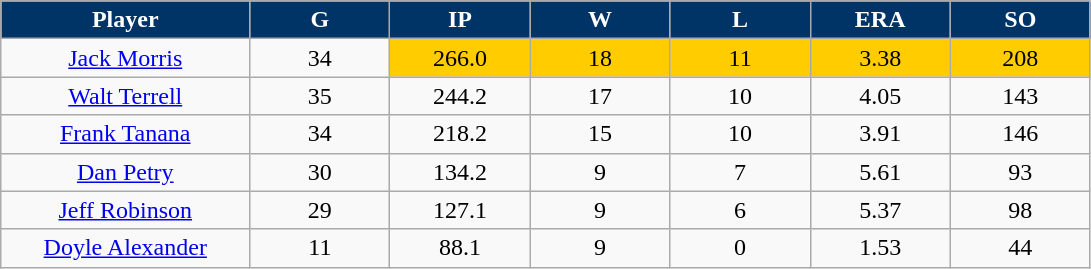<table class="wikitable sortable">
<tr>
<th style="background:#003366;color:white;" width="16%">Player</th>
<th style="background:#003366;color:white;" width="9%">G</th>
<th style="background:#003366;color:white;" width="9%">IP</th>
<th style="background:#003366;color:white;" width="9%">W</th>
<th style="background:#003366;color:white;" width="9%">L</th>
<th style="background:#003366;color:white;" width="9%">ERA</th>
<th style="background:#003366;color:white;" width="9%">SO</th>
</tr>
<tr align="center">
<td><a href='#'>Jack Morris</a></td>
<td>34</td>
<td bgcolor="#FFCC00">266.0</td>
<td bgcolor="#FFCC00">18</td>
<td bgcolor="#FFCC00">11</td>
<td bgcolor="#FFCC00">3.38</td>
<td bgcolor="#FFCC00">208</td>
</tr>
<tr align="center">
<td><a href='#'>Walt Terrell</a></td>
<td>35</td>
<td>244.2</td>
<td>17</td>
<td>10</td>
<td>4.05</td>
<td>143</td>
</tr>
<tr align=center>
<td><a href='#'>Frank Tanana</a></td>
<td>34</td>
<td>218.2</td>
<td>15</td>
<td>10</td>
<td>3.91</td>
<td>146</td>
</tr>
<tr align="center">
<td><a href='#'>Dan Petry</a></td>
<td>30</td>
<td>134.2</td>
<td>9</td>
<td>7</td>
<td>5.61</td>
<td>93</td>
</tr>
<tr align=center>
<td><a href='#'>Jeff Robinson</a></td>
<td>29</td>
<td>127.1</td>
<td>9</td>
<td>6</td>
<td>5.37</td>
<td>98</td>
</tr>
<tr align="center">
<td><a href='#'>Doyle Alexander</a></td>
<td>11</td>
<td>88.1</td>
<td>9</td>
<td>0</td>
<td>1.53</td>
<td>44</td>
</tr>
</table>
